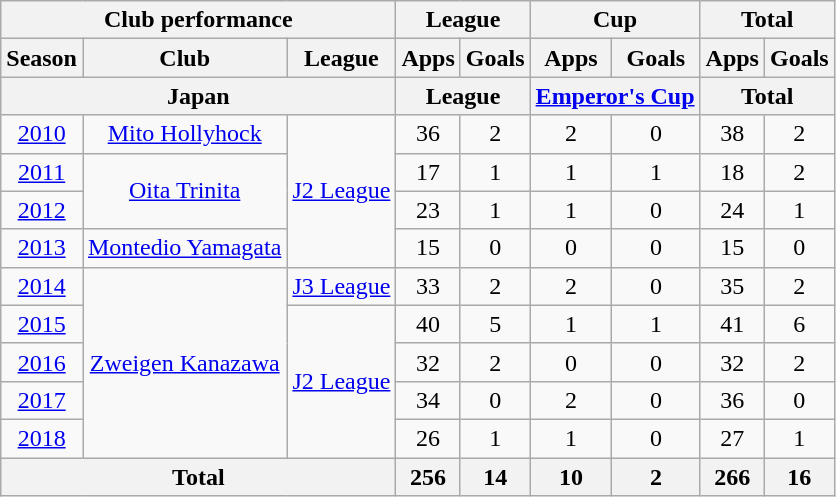<table class="wikitable" style="text-align:center;">
<tr>
<th colspan=3>Club performance</th>
<th colspan=2>League</th>
<th colspan=2>Cup</th>
<th colspan=2>Total</th>
</tr>
<tr>
<th>Season</th>
<th>Club</th>
<th>League</th>
<th>Apps</th>
<th>Goals</th>
<th>Apps</th>
<th>Goals</th>
<th>Apps</th>
<th>Goals</th>
</tr>
<tr>
<th colspan=3>Japan</th>
<th colspan=2>League</th>
<th colspan=2><a href='#'>Emperor's Cup</a></th>
<th colspan=2>Total</th>
</tr>
<tr>
<td><a href='#'>2010</a></td>
<td><a href='#'>Mito Hollyhock</a></td>
<td rowspan="4"><a href='#'>J2 League</a></td>
<td>36</td>
<td>2</td>
<td>2</td>
<td>0</td>
<td>38</td>
<td>2</td>
</tr>
<tr>
<td><a href='#'>2011</a></td>
<td rowspan="2"><a href='#'>Oita Trinita</a></td>
<td>17</td>
<td>1</td>
<td>1</td>
<td>1</td>
<td>18</td>
<td>2</td>
</tr>
<tr>
<td><a href='#'>2012</a></td>
<td>23</td>
<td>1</td>
<td>1</td>
<td>0</td>
<td>24</td>
<td>1</td>
</tr>
<tr>
<td><a href='#'>2013</a></td>
<td><a href='#'>Montedio Yamagata</a></td>
<td>15</td>
<td>0</td>
<td>0</td>
<td>0</td>
<td>15</td>
<td>0</td>
</tr>
<tr>
<td><a href='#'>2014</a></td>
<td rowspan="5"><a href='#'>Zweigen Kanazawa</a></td>
<td><a href='#'>J3 League</a></td>
<td>33</td>
<td>2</td>
<td>2</td>
<td>0</td>
<td>35</td>
<td>2</td>
</tr>
<tr>
<td><a href='#'>2015</a></td>
<td rowspan="4"><a href='#'>J2 League</a></td>
<td>40</td>
<td>5</td>
<td>1</td>
<td>1</td>
<td>41</td>
<td>6</td>
</tr>
<tr>
<td><a href='#'>2016</a></td>
<td>32</td>
<td>2</td>
<td>0</td>
<td>0</td>
<td>32</td>
<td>2</td>
</tr>
<tr>
<td><a href='#'>2017</a></td>
<td>34</td>
<td>0</td>
<td>2</td>
<td>0</td>
<td>36</td>
<td>0</td>
</tr>
<tr>
<td><a href='#'>2018</a></td>
<td>26</td>
<td>1</td>
<td>1</td>
<td>0</td>
<td>27</td>
<td>1</td>
</tr>
<tr>
<th colspan=3>Total</th>
<th>256</th>
<th>14</th>
<th>10</th>
<th>2</th>
<th>266</th>
<th>16</th>
</tr>
</table>
